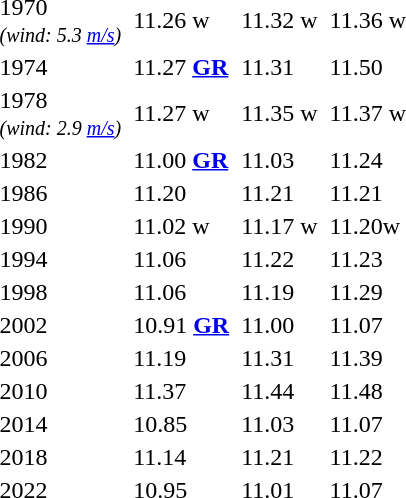<table>
<tr>
<td>1970<br><small><em>(wind: 5.3 <a href='#'>m/s</a>)</em></small></td>
<td></td>
<td>11.26 w</td>
<td></td>
<td>11.32 w</td>
<td></td>
<td>11.36 w</td>
</tr>
<tr>
<td>1974</td>
<td></td>
<td>11.27 <strong><a href='#'>GR</a></strong></td>
<td></td>
<td>11.31</td>
<td></td>
<td>11.50</td>
</tr>
<tr>
<td>1978<br><small><em>(wind: 2.9 <a href='#'>m/s</a>)</em></small></td>
<td></td>
<td>11.27 w</td>
<td></td>
<td>11.35 w</td>
<td></td>
<td>11.37 w</td>
</tr>
<tr>
<td>1982</td>
<td></td>
<td>11.00 <strong><a href='#'>GR</a></strong></td>
<td></td>
<td>11.03</td>
<td></td>
<td>11.24</td>
</tr>
<tr>
<td>1986</td>
<td></td>
<td>11.20</td>
<td></td>
<td>11.21</td>
<td></td>
<td>11.21</td>
</tr>
<tr>
<td>1990</td>
<td></td>
<td>11.02 w</td>
<td></td>
<td>11.17 w</td>
<td></td>
<td>11.20w</td>
</tr>
<tr>
<td>1994</td>
<td></td>
<td>11.06</td>
<td></td>
<td>11.22</td>
<td></td>
<td>11.23</td>
</tr>
<tr>
<td>1998</td>
<td></td>
<td>11.06</td>
<td></td>
<td>11.19</td>
<td></td>
<td>11.29</td>
</tr>
<tr>
<td>2002<br></td>
<td></td>
<td>10.91 <strong><a href='#'>GR</a></strong></td>
<td></td>
<td>11.00</td>
<td></td>
<td>11.07</td>
</tr>
<tr>
<td>2006<br></td>
<td></td>
<td>11.19</td>
<td></td>
<td>11.31</td>
<td></td>
<td>11.39</td>
</tr>
<tr>
<td>2010<br></td>
<td></td>
<td>11.37</td>
<td></td>
<td>11.44</td>
<td></td>
<td>11.48</td>
</tr>
<tr>
<td>2014<br></td>
<td></td>
<td>10.85 </td>
<td></td>
<td>11.03</td>
<td></td>
<td>11.07</td>
</tr>
<tr>
<td>2018<br></td>
<td></td>
<td>11.14</td>
<td></td>
<td>11.21</td>
<td></td>
<td>11.22</td>
</tr>
<tr>
<td>2022<br></td>
<td></td>
<td>10.95</td>
<td></td>
<td>11.01</td>
<td></td>
<td>11.07</td>
</tr>
</table>
